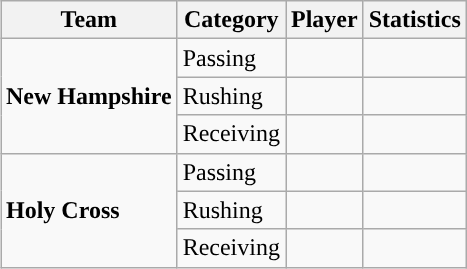<table class="wikitable" style="float: right;">
<tr>
<th>Team</th>
<th>Category</th>
<th>Player</th>
<th>Statistics</th>
</tr>
<tr>
<td rowspan=3><strong>New Hampshire</strong></td>
<td>Passing</td>
<td></td>
<td></td>
</tr>
<tr>
<td>Rushing</td>
<td></td>
<td></td>
</tr>
<tr>
<td>Receiving</td>
<td></td>
<td></td>
</tr>
<tr>
<td rowspan=3><strong>Holy Cross</strong></td>
<td>Passing</td>
<td></td>
<td></td>
</tr>
<tr>
<td>Rushing</td>
<td></td>
<td></td>
</tr>
<tr>
<td>Receiving</td>
<td></td>
<td></td>
</tr>
</table>
